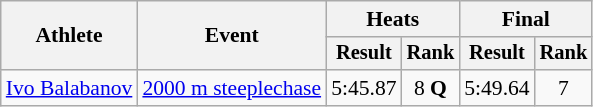<table class="wikitable" style="font-size:90%">
<tr>
<th rowspan=2>Athlete</th>
<th rowspan=2>Event</th>
<th colspan=2>Heats</th>
<th colspan=2>Final</th>
</tr>
<tr style="font-size:95%">
<th>Result</th>
<th>Rank</th>
<th>Result</th>
<th>Rank</th>
</tr>
<tr align=center>
<td align=left><a href='#'>Ivo Balabanov</a></td>
<td align=left><a href='#'>2000 m steeplechase</a></td>
<td>5:45.87</td>
<td>8 <strong>Q</strong></td>
<td>5:49.64</td>
<td>7</td>
</tr>
</table>
